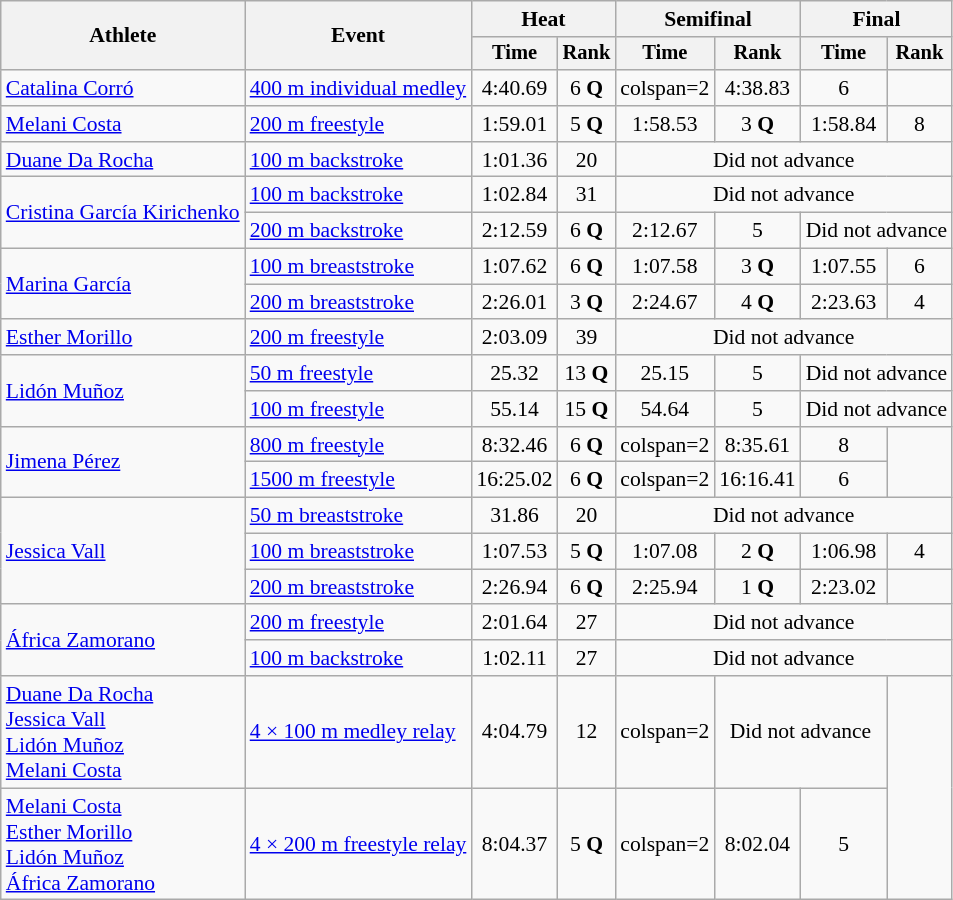<table class=wikitable style="font-size:90%">
<tr>
<th rowspan="2">Athlete</th>
<th rowspan="2">Event</th>
<th colspan="2">Heat</th>
<th colspan="2">Semifinal</th>
<th colspan="2">Final</th>
</tr>
<tr style="font-size:95%">
<th>Time</th>
<th>Rank</th>
<th>Time</th>
<th>Rank</th>
<th>Time</th>
<th>Rank</th>
</tr>
<tr align=center>
<td align=left><a href='#'>Catalina Corró</a></td>
<td align=left><a href='#'>400 m individual medley</a></td>
<td>4:40.69</td>
<td>6 <strong>Q</strong></td>
<td>colspan=2 </td>
<td>4:38.83</td>
<td>6</td>
</tr>
<tr align=center>
<td align=left><a href='#'>Melani Costa</a></td>
<td align=left><a href='#'>200 m freestyle</a></td>
<td>1:59.01</td>
<td>5 <strong>Q</strong></td>
<td>1:58.53</td>
<td>3 <strong>Q</strong></td>
<td>1:58.84</td>
<td>8</td>
</tr>
<tr align=center>
<td align=left><a href='#'>Duane Da Rocha</a></td>
<td align=left><a href='#'>100 m backstroke</a></td>
<td>1:01.36</td>
<td>20</td>
<td colspan=4>Did not advance</td>
</tr>
<tr align=center>
<td align=left rowspan=2><a href='#'>Cristina García Kirichenko</a></td>
<td align=left><a href='#'>100 m backstroke</a></td>
<td>1:02.84</td>
<td>31</td>
<td colspan=4>Did not advance</td>
</tr>
<tr align=center>
<td align=left><a href='#'>200 m backstroke</a></td>
<td>2:12.59</td>
<td>6 <strong>Q</strong></td>
<td>2:12.67</td>
<td>5</td>
<td colspan=2>Did not advance</td>
</tr>
<tr align=center>
<td align=left rowspan=2><a href='#'>Marina García</a></td>
<td align=left><a href='#'>100 m breaststroke</a></td>
<td>1:07.62</td>
<td>6 <strong>Q</strong></td>
<td>1:07.58</td>
<td>3 <strong>Q</strong></td>
<td>1:07.55</td>
<td>6</td>
</tr>
<tr align=center>
<td align=left><a href='#'>200 m breaststroke</a></td>
<td>2:26.01</td>
<td>3 <strong>Q</strong></td>
<td>2:24.67</td>
<td>4 <strong>Q</strong></td>
<td>2:23.63</td>
<td>4</td>
</tr>
<tr align=center>
<td align=left><a href='#'>Esther Morillo</a></td>
<td align=left><a href='#'>200 m freestyle</a></td>
<td>2:03.09</td>
<td>39</td>
<td colspan=4>Did not advance</td>
</tr>
<tr align=center>
<td align=left rowspan=2><a href='#'>Lidón Muñoz</a></td>
<td align=left><a href='#'>50 m freestyle</a></td>
<td>25.32</td>
<td>13 <strong>Q</strong></td>
<td>25.15</td>
<td>5</td>
<td colspan=2>Did not advance</td>
</tr>
<tr align=center>
<td align=left><a href='#'>100 m freestyle</a></td>
<td>55.14</td>
<td>15 <strong>Q</strong></td>
<td>54.64</td>
<td>5</td>
<td colspan=2>Did not advance</td>
</tr>
<tr align=center>
<td align=left rowspan=2><a href='#'>Jimena Pérez</a></td>
<td align=left><a href='#'>800 m freestyle</a></td>
<td>8:32.46</td>
<td>6 <strong>Q</strong></td>
<td>colspan=2 </td>
<td>8:35.61</td>
<td>8</td>
</tr>
<tr align=center>
<td align=left><a href='#'>1500 m freestyle</a></td>
<td>16:25.02</td>
<td>6 <strong>Q</strong></td>
<td>colspan=2 </td>
<td>16:16.41</td>
<td>6</td>
</tr>
<tr align=center>
<td align=left rowspan=3><a href='#'>Jessica Vall</a></td>
<td align=left><a href='#'>50 m breaststroke</a></td>
<td>31.86</td>
<td>20</td>
<td colspan=4>Did not advance</td>
</tr>
<tr align=center>
<td align=left><a href='#'>100 m breaststroke</a></td>
<td>1:07.53</td>
<td>5 <strong>Q</strong></td>
<td>1:07.08</td>
<td>2 <strong>Q</strong></td>
<td>1:06.98</td>
<td>4</td>
</tr>
<tr align=center>
<td align=left><a href='#'>200 m breaststroke</a></td>
<td>2:26.94</td>
<td>6 <strong>Q</strong></td>
<td>2:25.94</td>
<td>1 <strong>Q</strong></td>
<td>2:23.02</td>
<td></td>
</tr>
<tr align=center>
<td align=left rowspan=2><a href='#'>África Zamorano</a></td>
<td align=left><a href='#'>200 m freestyle</a></td>
<td>2:01.64</td>
<td>27</td>
<td colspan=4>Did not advance</td>
</tr>
<tr align=center>
<td align=left><a href='#'>100 m backstroke</a></td>
<td>1:02.11</td>
<td>27</td>
<td colspan=4>Did not advance</td>
</tr>
<tr align=center>
<td align=left><a href='#'>Duane Da Rocha</a><br><a href='#'>Jessica Vall</a><br><a href='#'>Lidón Muñoz</a><br><a href='#'>Melani Costa</a></td>
<td align=left><a href='#'>4 × 100 m medley relay</a></td>
<td>4:04.79</td>
<td>12</td>
<td>colspan=2 </td>
<td colspan=2>Did not advance</td>
</tr>
<tr align=center>
<td align=left><a href='#'>Melani Costa</a><br><a href='#'>Esther Morillo</a><br><a href='#'>Lidón Muñoz</a><br><a href='#'>África Zamorano</a></td>
<td align=left><a href='#'>4 × 200 m freestyle relay</a></td>
<td>8:04.37</td>
<td>5 <strong>Q</strong></td>
<td>colspan=2 </td>
<td>8:02.04</td>
<td>5</td>
</tr>
</table>
